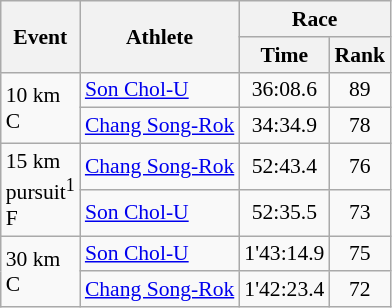<table class="wikitable" border="1" style="font-size:90%">
<tr>
<th rowspan=2>Event</th>
<th rowspan=2>Athlete</th>
<th colspan=2>Race</th>
</tr>
<tr>
<th>Time</th>
<th>Rank</th>
</tr>
<tr>
<td rowspan=2>10 km <br> C</td>
<td><a href='#'>Son Chol-U</a></td>
<td align=center>36:08.6</td>
<td align=center>89</td>
</tr>
<tr>
<td><a href='#'>Chang Song-Rok</a></td>
<td align=center>34:34.9</td>
<td align=center>78</td>
</tr>
<tr>
<td rowspan=2>15 km <br> pursuit<sup>1</sup> <br> F</td>
<td><a href='#'>Chang Song-Rok</a></td>
<td align=center>52:43.4</td>
<td align=center>76</td>
</tr>
<tr>
<td><a href='#'>Son Chol-U</a></td>
<td align=center>52:35.5</td>
<td align=center>73</td>
</tr>
<tr>
<td rowspan=2>30 km <br> C</td>
<td><a href='#'>Son Chol-U</a></td>
<td align=center>1'43:14.9</td>
<td align=center>75</td>
</tr>
<tr>
<td><a href='#'>Chang Song-Rok</a></td>
<td align=center>1'42:23.4</td>
<td align=center>72</td>
</tr>
</table>
